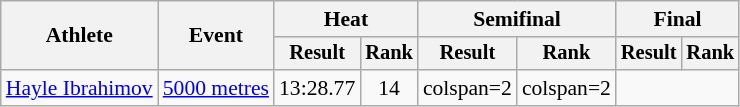<table class="wikitable" style="font-size:90%">
<tr>
<th rowspan="2">Athlete</th>
<th rowspan="2">Event</th>
<th colspan="2">Heat</th>
<th colspan="2">Semifinal</th>
<th colspan="2">Final</th>
</tr>
<tr style="font-size:95%">
<th>Result</th>
<th>Rank</th>
<th>Result</th>
<th>Rank</th>
<th>Result</th>
<th>Rank</th>
</tr>
<tr style=text-align:center>
<td style=text-align:left><a href='#'>Hayle Ibrahimov</a></td>
<td style=text-align:left><a href='#'>5000 metres</a></td>
<td>13:28.77</td>
<td>14</td>
<td>colspan=2 </td>
<td>colspan=2 </td>
</tr>
</table>
